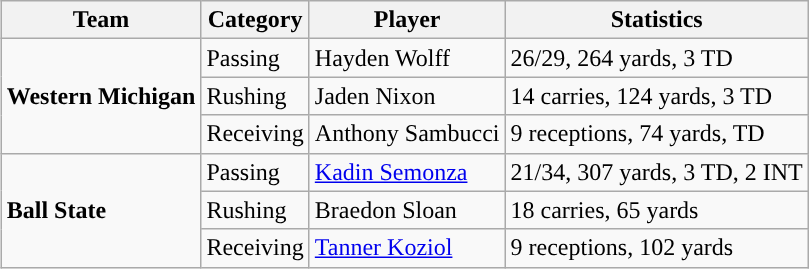<table class="wikitable" style="float: right;">
<tr>
<th>Team</th>
<th>Category</th>
<th>Player</th>
<th>Statistics</th>
</tr>
<tr>
<td rowspan=3><strong>Western Michigan</strong></td>
<td>Passing</td>
<td>Hayden Wolff</td>
<td>26/29, 264 yards, 3 TD</td>
</tr>
<tr>
<td>Rushing</td>
<td>Jaden Nixon</td>
<td>14 carries, 124 yards, 3 TD</td>
</tr>
<tr>
<td>Receiving</td>
<td>Anthony Sambucci</td>
<td>9 receptions, 74 yards, TD</td>
</tr>
<tr>
<td rowspan=3><strong>Ball State</strong></td>
<td>Passing</td>
<td><a href='#'>Kadin Semonza</a></td>
<td>21/34, 307 yards, 3 TD, 2 INT</td>
</tr>
<tr>
<td>Rushing</td>
<td>Braedon Sloan</td>
<td>18 carries, 65 yards</td>
</tr>
<tr>
<td>Receiving</td>
<td><a href='#'>Tanner Koziol</a></td>
<td>9 receptions, 102 yards</td>
</tr>
</table>
